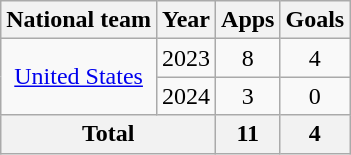<table class="wikitable" style="text-align:center">
<tr>
<th>National team</th>
<th>Year</th>
<th>Apps</th>
<th>Goals</th>
</tr>
<tr>
<td rowspan=2><a href='#'>United States</a></td>
<td>2023</td>
<td>8</td>
<td>4</td>
</tr>
<tr>
<td>2024</td>
<td>3</td>
<td>0</td>
</tr>
<tr>
<th colspan="2">Total</th>
<th>11</th>
<th>4</th>
</tr>
</table>
